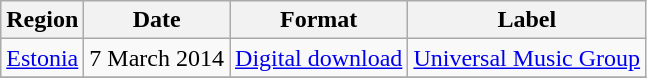<table class=wikitable>
<tr>
<th>Region</th>
<th>Date</th>
<th>Format</th>
<th>Label</th>
</tr>
<tr>
<td><a href='#'>Estonia</a></td>
<td>7 March 2014</td>
<td><a href='#'>Digital download</a></td>
<td><a href='#'>Universal Music Group</a></td>
</tr>
<tr>
</tr>
</table>
